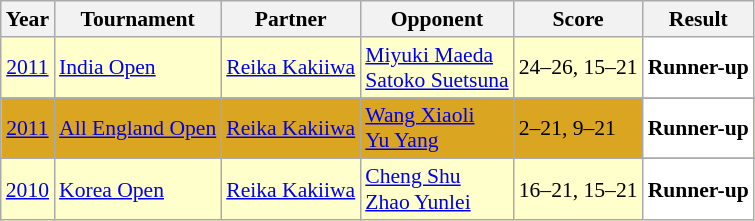<table class="sortable wikitable" style="font-size: 90%;">
<tr>
<th>Year</th>
<th>Tournament</th>
<th>Partner</th>
<th>Opponent</th>
<th>Score</th>
<th>Result</th>
</tr>
<tr style="background:#FFFFCC">
<td align="center"><a href='#'>2011</a></td>
<td align="left"><a href='#'>India Open</a></td>
<td align="left"> <a href='#'>Reika Kakiiwa</a></td>
<td align="left"> <a href='#'>Miyuki Maeda</a> <br>  <a href='#'>Satoko Suetsuna</a></td>
<td align="left">24–26, 15–21</td>
<td style="text-align:left; background:white"> <strong>Runner-up</strong></td>
</tr>
<tr>
</tr>
<tr style="background:#DAA520">
<td align="center"><a href='#'>2011</a></td>
<td align="left"><a href='#'>All England Open</a></td>
<td align="left"> <a href='#'>Reika Kakiiwa</a></td>
<td align="left"> <a href='#'>Wang Xiaoli</a> <br>  <a href='#'>Yu Yang</a></td>
<td align="left">2–21, 9–21</td>
<td style="text-align:left; background:white"> <strong>Runner-up</strong></td>
</tr>
<tr>
</tr>
<tr style="background:#FFFFCC">
<td align="center"><a href='#'>2010</a></td>
<td align="left"><a href='#'>Korea Open</a></td>
<td align="left"> <a href='#'>Reika Kakiiwa</a></td>
<td align="left"> <a href='#'>Cheng Shu</a> <br>  <a href='#'>Zhao Yunlei</a></td>
<td align="left">16–21, 15–21</td>
<td style="text-align:left; background:white"> <strong>Runner-up</strong></td>
</tr>
</table>
